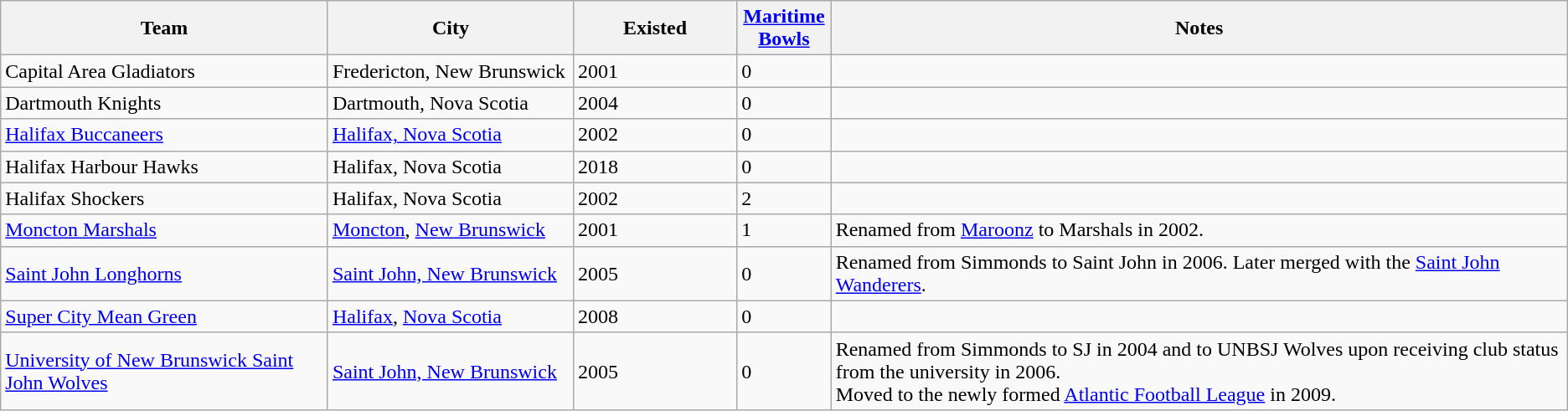<table class="wikitable">
<tr>
<th bgcolor="#DDDDFF" width="20%">Team</th>
<th bgcolor="#DDDDFF" width="15%">City</th>
<th bgcolor="#DDDDFF" width="10%">Existed</th>
<th bgcolor="#DDDDFF" width="5%"><a href='#'>Maritime Bowls</a></th>
<th bgcolor="#DDDDFF" width="45%">Notes</th>
</tr>
<tr>
<td>Capital Area Gladiators</td>
<td>Fredericton, New Brunswick</td>
<td>2001</td>
<td>0</td>
<td></td>
</tr>
<tr>
<td>Dartmouth Knights</td>
<td>Dartmouth, Nova Scotia</td>
<td>2004</td>
<td>0</td>
<td></td>
</tr>
<tr>
<td><a href='#'>Halifax Buccaneers</a></td>
<td><a href='#'>Halifax, Nova Scotia</a></td>
<td>2002</td>
<td>0</td>
<td></td>
</tr>
<tr>
<td>Halifax Harbour Hawks</td>
<td>Halifax, Nova Scotia</td>
<td>2018</td>
<td>0</td>
<td></td>
</tr>
<tr>
<td>Halifax Shockers</td>
<td>Halifax, Nova Scotia</td>
<td>2002</td>
<td>2</td>
<td></td>
</tr>
<tr>
<td><a href='#'>Moncton Marshals</a></td>
<td><a href='#'>Moncton</a>, <a href='#'>New Brunswick</a></td>
<td>2001</td>
<td>1</td>
<td>Renamed from <a href='#'>Maroonz</a> to Marshals in 2002.</td>
</tr>
<tr>
<td><a href='#'>Saint John Longhorns</a></td>
<td><a href='#'>Saint John, New Brunswick</a></td>
<td>2005</td>
<td>0</td>
<td>Renamed from Simmonds to Saint John in 2006. Later merged with the <a href='#'>Saint John Wanderers</a>.</td>
</tr>
<tr>
<td><a href='#'>Super City Mean Green</a></td>
<td><a href='#'>Halifax</a>, <a href='#'>Nova Scotia</a></td>
<td>2008</td>
<td>0</td>
<td></td>
</tr>
<tr>
<td><a href='#'>University of New Brunswick Saint John Wolves</a></td>
<td><a href='#'>Saint John, New Brunswick</a></td>
<td>2005</td>
<td>0</td>
<td>Renamed from Simmonds to SJ in 2004 and to UNBSJ Wolves upon receiving club status from the university in 2006.<br>Moved to the newly formed <a href='#'>Atlantic Football League</a> in 2009.</td>
</tr>
</table>
